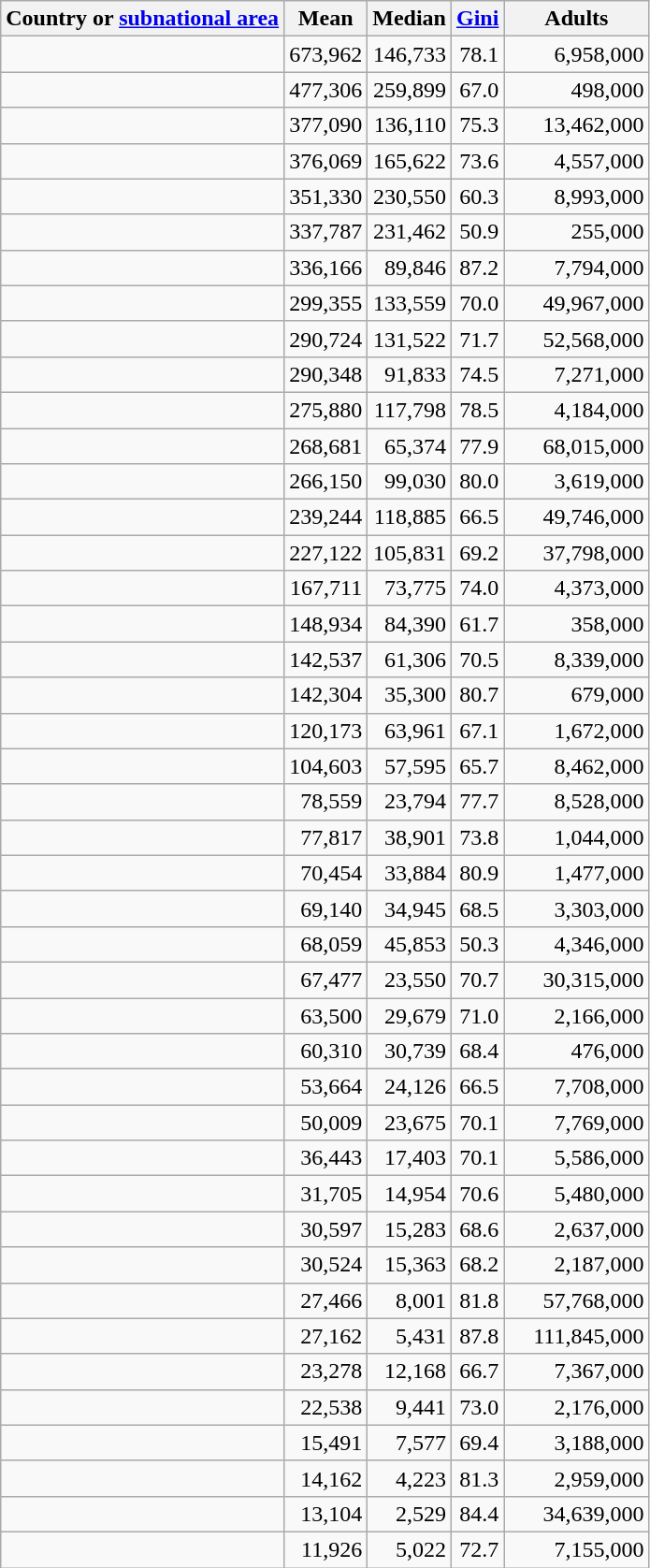<table class="wikitable sortable static-row-numbers" style="text-align:right;">
<tr class="static-row-header" style="text-align:center;vertical-align:bottom;">
<th>Country or <a href='#'>subnational area</a></th>
<th style=max-width:6em>Mean</th>
<th style=max-width:6em>Median</th>
<th style=max-width:6em><a href='#'>Gini</a></th>
<th style=width:6em>Adults</th>
</tr>
<tr>
<td> </td>
<td>673,962</td>
<td>146,733</td>
<td>78.1</td>
<td>6,958,000</td>
</tr>
<tr>
<td> </td>
<td>477,306</td>
<td>259,899</td>
<td>67.0</td>
<td>498,000</td>
</tr>
<tr>
<td> </td>
<td>377,090</td>
<td>136,110</td>
<td>75.3</td>
<td>13,462,000</td>
</tr>
<tr>
<td> </td>
<td>376,069</td>
<td>165,622</td>
<td>73.6</td>
<td>4,557,000</td>
</tr>
<tr>
<td> </td>
<td>351,330</td>
<td>230,550</td>
<td>60.3</td>
<td>8,993,000</td>
</tr>
<tr>
<td> </td>
<td>337,787</td>
<td>231,462</td>
<td>50.9</td>
<td>255,000</td>
</tr>
<tr>
<td> </td>
<td>336,166</td>
<td>89,846</td>
<td>87.2</td>
<td>7,794,000</td>
</tr>
<tr>
<td> </td>
<td>299,355</td>
<td>133,559</td>
<td>70.0</td>
<td>49,967,000</td>
</tr>
<tr>
<td></td>
<td>290,724</td>
<td>131,522</td>
<td>71.7</td>
<td>52,568,000</td>
</tr>
<tr>
<td> </td>
<td>290,348</td>
<td>91,833</td>
<td>74.5</td>
<td>7,271,000</td>
</tr>
<tr>
<td> </td>
<td>275,880</td>
<td>117,798</td>
<td>78.5</td>
<td>4,184,000</td>
</tr>
<tr>
<td> </td>
<td>268,681</td>
<td>65,374</td>
<td>77.9</td>
<td>68,015,000</td>
</tr>
<tr>
<td> </td>
<td>266,150</td>
<td>99,030</td>
<td>80.0</td>
<td>3,619,000</td>
</tr>
<tr>
<td> </td>
<td>239,244</td>
<td>118,885</td>
<td>66.5</td>
<td>49,746,000</td>
</tr>
<tr>
<td> </td>
<td>227,122</td>
<td>105,831</td>
<td>69.2</td>
<td>37,798,000</td>
</tr>
<tr>
<td> </td>
<td>167,711</td>
<td>73,775</td>
<td>74.0</td>
<td>4,373,000</td>
</tr>
<tr>
<td> </td>
<td>148,934</td>
<td>84,390</td>
<td>61.7</td>
<td>358,000</td>
</tr>
<tr>
<td> </td>
<td>142,537</td>
<td>61,306</td>
<td>70.5</td>
<td>8,339,000</td>
</tr>
<tr>
<td> </td>
<td>142,304</td>
<td>35,300</td>
<td>80.7</td>
<td>679,000</td>
</tr>
<tr>
<td> </td>
<td>120,173</td>
<td>63,961</td>
<td>67.1</td>
<td>1,672,000</td>
</tr>
<tr>
<td> </td>
<td>104,603</td>
<td>57,595</td>
<td>65.7</td>
<td>8,462,000</td>
</tr>
<tr>
<td> </td>
<td>78,559</td>
<td>23,794</td>
<td>77.7</td>
<td>8,528,000</td>
</tr>
<tr>
<td> </td>
<td>77,817</td>
<td>38,901</td>
<td>73.8</td>
<td>1,044,000</td>
</tr>
<tr>
<td> </td>
<td>70,454</td>
<td>33,884</td>
<td>80.9</td>
<td>1,477,000</td>
</tr>
<tr>
<td> </td>
<td>69,140</td>
<td>34,945</td>
<td>68.5</td>
<td>3,303,000</td>
</tr>
<tr>
<td> </td>
<td>68,059</td>
<td>45,853</td>
<td>50.3</td>
<td>4,346,000</td>
</tr>
<tr>
<td> </td>
<td>67,477</td>
<td>23,550</td>
<td>70.7</td>
<td>30,315,000</td>
</tr>
<tr>
<td> </td>
<td>63,500</td>
<td>29,679</td>
<td>71.0</td>
<td>2,166,000</td>
</tr>
<tr>
<td></td>
<td>60,310</td>
<td>30,739</td>
<td>68.4</td>
<td>476,000</td>
</tr>
<tr>
<td> </td>
<td>53,664</td>
<td>24,126</td>
<td>66.5</td>
<td>7,708,000</td>
</tr>
<tr>
<td> </td>
<td>50,009</td>
<td>23,675</td>
<td>70.1</td>
<td>7,769,000</td>
</tr>
<tr>
<td> </td>
<td>36,443</td>
<td>17,403</td>
<td>70.1</td>
<td>5,586,000</td>
</tr>
<tr>
<td></td>
<td>31,705</td>
<td>14,954</td>
<td>70.6</td>
<td>5,480,000</td>
</tr>
<tr>
<td></td>
<td>30,597</td>
<td>15,283</td>
<td>68.6</td>
<td>2,637,000</td>
</tr>
<tr>
<td></td>
<td>30,524</td>
<td>15,363</td>
<td>68.2</td>
<td>2,187,000</td>
</tr>
<tr>
<td></td>
<td>27,466</td>
<td>8,001</td>
<td>81.8</td>
<td>57,768,000</td>
</tr>
<tr>
<td> </td>
<td>27,162</td>
<td>5,431</td>
<td>87.8</td>
<td>111,845,000</td>
</tr>
<tr>
<td> </td>
<td>23,278</td>
<td>12,168</td>
<td>66.7</td>
<td>7,367,000</td>
</tr>
<tr>
<td> </td>
<td>22,538</td>
<td>9,441</td>
<td>73.0</td>
<td>2,176,000</td>
</tr>
<tr>
<td></td>
<td>15,491</td>
<td>7,577</td>
<td>69.4</td>
<td>3,188,000</td>
</tr>
<tr>
<td></td>
<td>14,162</td>
<td>4,223</td>
<td>81.3</td>
<td>2,959,000</td>
</tr>
<tr>
<td></td>
<td>13,104</td>
<td>2,529</td>
<td>84.4</td>
<td>34,639,000</td>
</tr>
<tr>
<td></td>
<td>11,926</td>
<td>5,022</td>
<td>72.7</td>
<td>7,155,000</td>
</tr>
</table>
